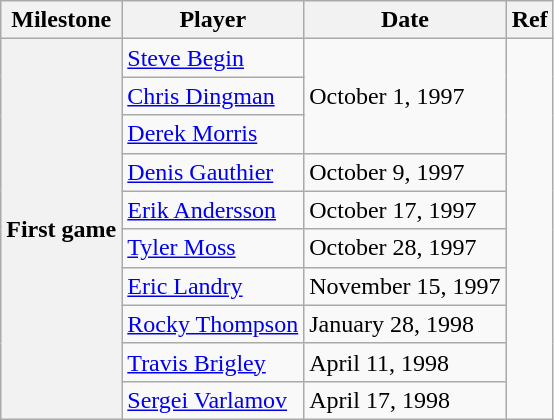<table class="wikitable">
<tr>
<th scope="col">Milestone</th>
<th scope="col">Player</th>
<th scope="col">Date</th>
<th scope="col">Ref</th>
</tr>
<tr>
<th rowspan=10>First game</th>
<td><a href='#'>Steve Begin</a></td>
<td rowspan=3>October 1, 1997</td>
<td rowspan=10></td>
</tr>
<tr>
<td><a href='#'>Chris Dingman</a></td>
</tr>
<tr>
<td><a href='#'>Derek Morris</a></td>
</tr>
<tr>
<td><a href='#'>Denis Gauthier</a></td>
<td>October 9, 1997</td>
</tr>
<tr>
<td><a href='#'>Erik Andersson</a></td>
<td>October 17, 1997</td>
</tr>
<tr>
<td><a href='#'>Tyler Moss</a></td>
<td>October 28, 1997</td>
</tr>
<tr>
<td><a href='#'>Eric Landry</a></td>
<td>November 15, 1997</td>
</tr>
<tr>
<td><a href='#'>Rocky Thompson</a></td>
<td>January 28, 1998</td>
</tr>
<tr>
<td><a href='#'>Travis Brigley</a></td>
<td>April 11, 1998</td>
</tr>
<tr>
<td><a href='#'>Sergei Varlamov</a></td>
<td>April 17, 1998</td>
</tr>
</table>
